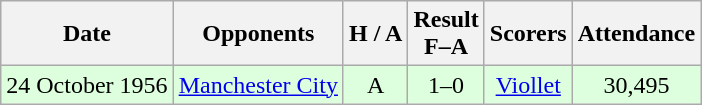<table class="wikitable" style="text-align:center">
<tr>
<th>Date</th>
<th>Opponents</th>
<th>H / A</th>
<th>Result<br>F–A</th>
<th>Scorers</th>
<th>Attendance</th>
</tr>
<tr bgcolor="#ddffdd">
<td>24 October 1956</td>
<td><a href='#'>Manchester City</a></td>
<td>A</td>
<td>1–0</td>
<td><a href='#'>Viollet</a></td>
<td>30,495</td>
</tr>
</table>
